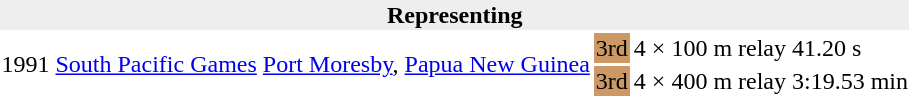<table>
<tr>
<th bgcolor="#eeeeee" colspan="6">Representing </th>
</tr>
<tr>
<td rowspan=2>1991</td>
<td rowspan=2><a href='#'>South Pacific Games</a></td>
<td rowspan=2><a href='#'>Port Moresby</a>, <a href='#'>Papua New Guinea</a></td>
<td bgcolor=cc9966>3rd</td>
<td>4 × 100 m relay</td>
<td>41.20 s</td>
</tr>
<tr>
<td bgcolor=cc9966>3rd</td>
<td>4 × 400 m relay</td>
<td>3:19.53 min</td>
</tr>
</table>
